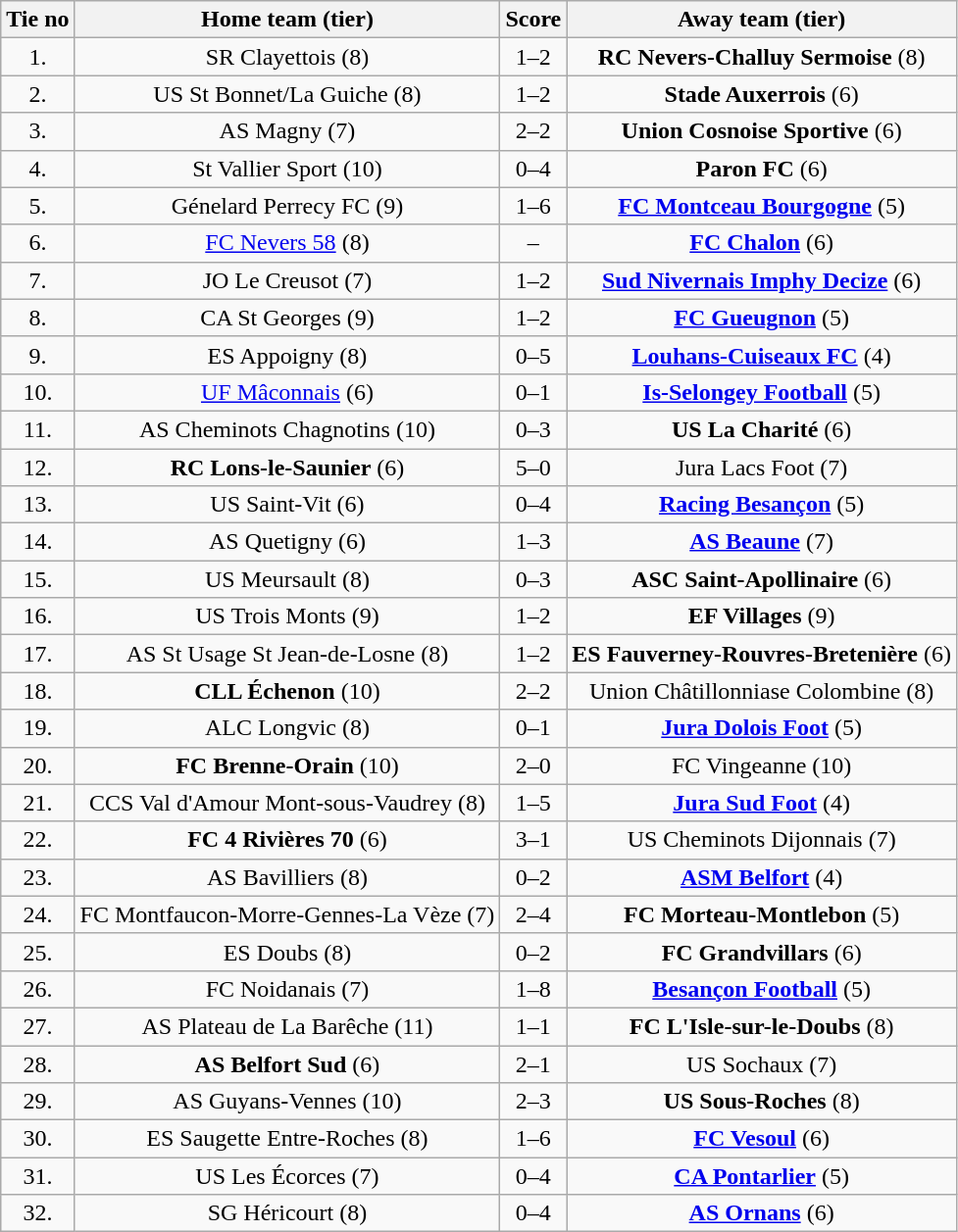<table class="wikitable" style="text-align: center">
<tr>
<th>Tie no</th>
<th>Home team (tier)</th>
<th>Score</th>
<th>Away team (tier)</th>
</tr>
<tr>
<td>1.</td>
<td>SR Clayettois (8)</td>
<td>1–2</td>
<td><strong>RC Nevers-Challuy Sermoise</strong> (8)</td>
</tr>
<tr>
<td>2.</td>
<td>US St Bonnet/La Guiche (8)</td>
<td>1–2</td>
<td><strong>Stade Auxerrois</strong> (6)</td>
</tr>
<tr>
<td>3.</td>
<td>AS Magny (7)</td>
<td>2–2 </td>
<td><strong>Union Cosnoise Sportive</strong> (6)</td>
</tr>
<tr>
<td>4.</td>
<td>St Vallier Sport (10)</td>
<td>0–4</td>
<td><strong>Paron FC</strong> (6)</td>
</tr>
<tr>
<td>5.</td>
<td>Génelard Perrecy FC (9)</td>
<td>1–6</td>
<td><strong><a href='#'>FC Montceau Bourgogne</a></strong> (5)</td>
</tr>
<tr>
<td>6.</td>
<td><a href='#'>FC Nevers 58</a> (8)</td>
<td>–</td>
<td><strong><a href='#'>FC Chalon</a></strong> (6)</td>
</tr>
<tr>
<td>7.</td>
<td>JO Le Creusot (7)</td>
<td>1–2 </td>
<td><strong><a href='#'>Sud Nivernais Imphy Decize</a></strong> (6)</td>
</tr>
<tr>
<td>8.</td>
<td>CA St Georges (9)</td>
<td>1–2</td>
<td><strong><a href='#'>FC Gueugnon</a></strong> (5)</td>
</tr>
<tr>
<td>9.</td>
<td>ES Appoigny (8)</td>
<td>0–5</td>
<td><strong><a href='#'>Louhans-Cuiseaux FC</a></strong> (4)</td>
</tr>
<tr>
<td>10.</td>
<td><a href='#'>UF Mâconnais</a> (6)</td>
<td>0–1</td>
<td><strong><a href='#'>Is-Selongey Football</a></strong> (5)</td>
</tr>
<tr>
<td>11.</td>
<td>AS Cheminots Chagnotins (10)</td>
<td>0–3</td>
<td><strong>US La Charité</strong> (6)</td>
</tr>
<tr>
<td>12.</td>
<td><strong>RC Lons-le-Saunier</strong> (6)</td>
<td>5–0</td>
<td>Jura Lacs Foot (7)</td>
</tr>
<tr>
<td>13.</td>
<td>US Saint-Vit (6)</td>
<td>0–4</td>
<td><strong><a href='#'>Racing Besançon</a></strong> (5)</td>
</tr>
<tr>
<td>14.</td>
<td>AS Quetigny (6)</td>
<td>1–3</td>
<td><strong><a href='#'>AS Beaune</a></strong> (7)</td>
</tr>
<tr>
<td>15.</td>
<td>US Meursault (8)</td>
<td>0–3</td>
<td><strong>ASC Saint-Apollinaire</strong> (6)</td>
</tr>
<tr>
<td>16.</td>
<td>US Trois Monts (9)</td>
<td>1–2</td>
<td><strong>EF Villages</strong> (9)</td>
</tr>
<tr>
<td>17.</td>
<td>AS St Usage St Jean-de-Losne (8)</td>
<td>1–2</td>
<td><strong>ES Fauverney-Rouvres-Bretenière</strong> (6)</td>
</tr>
<tr>
<td>18.</td>
<td><strong>CLL Échenon</strong> (10)</td>
<td>2–2 </td>
<td>Union Châtillonniase Colombine (8)</td>
</tr>
<tr>
<td>19.</td>
<td>ALC Longvic (8)</td>
<td>0–1</td>
<td><strong><a href='#'>Jura Dolois Foot</a></strong> (5)</td>
</tr>
<tr>
<td>20.</td>
<td><strong>FC Brenne-Orain</strong> (10)</td>
<td>2–0 </td>
<td>FC Vingeanne (10)</td>
</tr>
<tr>
<td>21.</td>
<td>CCS Val d'Amour Mont-sous-Vaudrey (8)</td>
<td>1–5</td>
<td><strong><a href='#'>Jura Sud Foot</a></strong> (4)</td>
</tr>
<tr>
<td>22.</td>
<td><strong>FC 4 Rivières 70</strong> (6)</td>
<td>3–1 </td>
<td>US Cheminots Dijonnais (7)</td>
</tr>
<tr>
<td>23.</td>
<td>AS Bavilliers (8)</td>
<td>0–2</td>
<td><strong><a href='#'>ASM Belfort</a></strong> (4)</td>
</tr>
<tr>
<td>24.</td>
<td>FC Montfaucon-Morre-Gennes-La Vèze (7)</td>
<td>2–4</td>
<td><strong>FC Morteau-Montlebon</strong> (5)</td>
</tr>
<tr>
<td>25.</td>
<td>ES Doubs (8)</td>
<td>0–2</td>
<td><strong>FC Grandvillars</strong> (6)</td>
</tr>
<tr>
<td>26.</td>
<td>FC Noidanais (7)</td>
<td>1–8</td>
<td><strong><a href='#'>Besançon Football</a></strong> (5)</td>
</tr>
<tr>
<td>27.</td>
<td>AS Plateau de La Barêche (11)</td>
<td>1–1 </td>
<td><strong>FC L'Isle-sur-le-Doubs</strong> (8)</td>
</tr>
<tr>
<td>28.</td>
<td><strong>AS Belfort Sud</strong> (6)</td>
<td>2–1</td>
<td>US Sochaux (7)</td>
</tr>
<tr>
<td>29.</td>
<td>AS Guyans-Vennes (10)</td>
<td>2–3</td>
<td><strong>US Sous-Roches</strong> (8)</td>
</tr>
<tr>
<td>30.</td>
<td>ES Saugette Entre-Roches (8)</td>
<td>1–6</td>
<td><strong><a href='#'>FC Vesoul</a></strong> (6)</td>
</tr>
<tr>
<td>31.</td>
<td>US Les Écorces (7)</td>
<td>0–4</td>
<td><strong><a href='#'>CA Pontarlier</a></strong> (5)</td>
</tr>
<tr>
<td>32.</td>
<td>SG Héricourt (8)</td>
<td>0–4</td>
<td><strong><a href='#'>AS Ornans</a></strong> (6)</td>
</tr>
</table>
